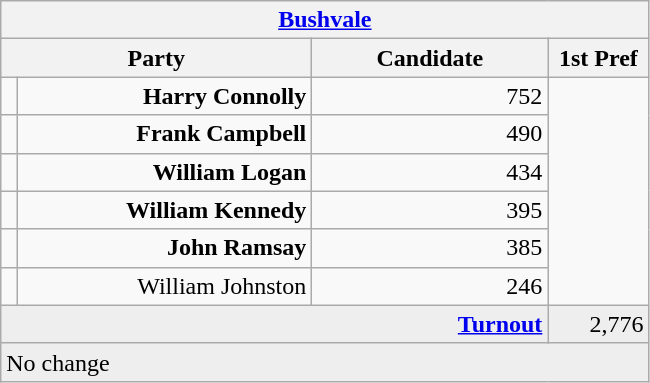<table class="wikitable">
<tr>
<th colspan="4" align="center"><a href='#'>Bushvale</a></th>
</tr>
<tr>
<th colspan="2" align="center" width=200>Party</th>
<th width=150>Candidate</th>
<th width=60>1st Pref</th>
</tr>
<tr>
<td></td>
<td align="right"><strong>Harry Connolly</strong></td>
<td align="right">752</td>
</tr>
<tr>
<td></td>
<td align="right"><strong>Frank Campbell</strong></td>
<td align="right">490</td>
</tr>
<tr>
<td></td>
<td align="right"><strong>William Logan</strong></td>
<td align="right">434</td>
</tr>
<tr>
<td></td>
<td align="right"><strong>William Kennedy</strong></td>
<td align="right">395</td>
</tr>
<tr>
<td></td>
<td align="right"><strong>John Ramsay</strong></td>
<td align="right">385</td>
</tr>
<tr>
<td></td>
<td align="right">William Johnston</td>
<td align="right">246</td>
</tr>
<tr bgcolor="EEEEEE">
<td colspan=3 align="right"><strong><a href='#'>Turnout</a></strong></td>
<td align="right">2,776</td>
</tr>
<tr bgcolor="EEEEEE">
<td colspan=4>No change</td>
</tr>
</table>
